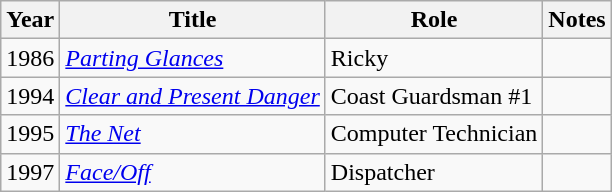<table class="wikitable">
<tr>
<th>Year</th>
<th>Title</th>
<th>Role</th>
<th>Notes</th>
</tr>
<tr>
<td>1986</td>
<td><em><a href='#'>Parting Glances</a></em></td>
<td>Ricky</td>
<td></td>
</tr>
<tr>
<td>1994</td>
<td><em><a href='#'>Clear and Present Danger</a></em></td>
<td>Coast Guardsman #1</td>
<td></td>
</tr>
<tr>
<td>1995</td>
<td><em><a href='#'>The Net</a></em></td>
<td>Computer Technician</td>
<td></td>
</tr>
<tr>
<td>1997</td>
<td><em><a href='#'>Face/Off</a></em></td>
<td>Dispatcher</td>
<td></td>
</tr>
</table>
